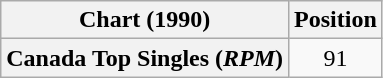<table class="wikitable plainrowheaders">
<tr>
<th>Chart (1990)</th>
<th>Position</th>
</tr>
<tr>
<th scope="row">Canada Top Singles (<em>RPM</em>)</th>
<td align="center">91</td>
</tr>
</table>
